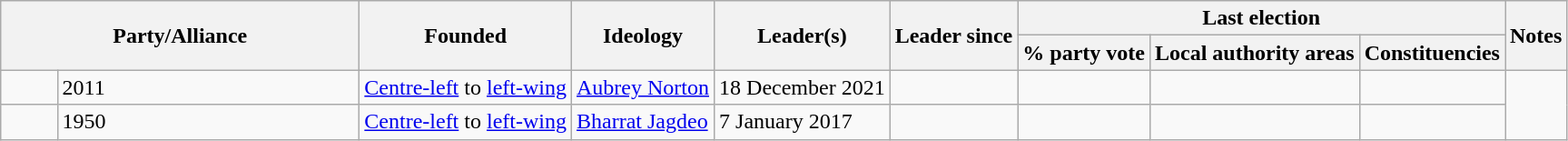<table class="wikitable sortable">
<tr>
<th colspan="2" rowspan="2" style="width:16em;">Party/Alliance</th>
<th rowspan="2">Founded</th>
<th rowspan="2">Ideology</th>
<th rowspan="2">Leader(s)</th>
<th rowspan="2">Leader since</th>
<th colspan="3">Last election</th>
<th rowspan="2">Notes</th>
</tr>
<tr>
<th>% party vote</th>
<th>Local authority areas</th>
<th>Constituencies</th>
</tr>
<tr>
<td></td>
<td>2011</td>
<td><a href='#'>Centre-left</a> to <a href='#'>left-wing</a></td>
<td><a href='#'>Aubrey Norton</a></td>
<td>18 December 2021</td>
<td style="text-align:right;"></td>
<td></td>
<td></td>
<td></td>
</tr>
<tr>
<td></td>
<td>1950</td>
<td><a href='#'>Centre-left</a> to <a href='#'>left-wing</a></td>
<td><a href='#'>Bharrat Jagdeo</a></td>
<td>7 January 2017</td>
<td style="text-align:right;"></td>
<td></td>
<td></td>
<td></td>
</tr>
</table>
